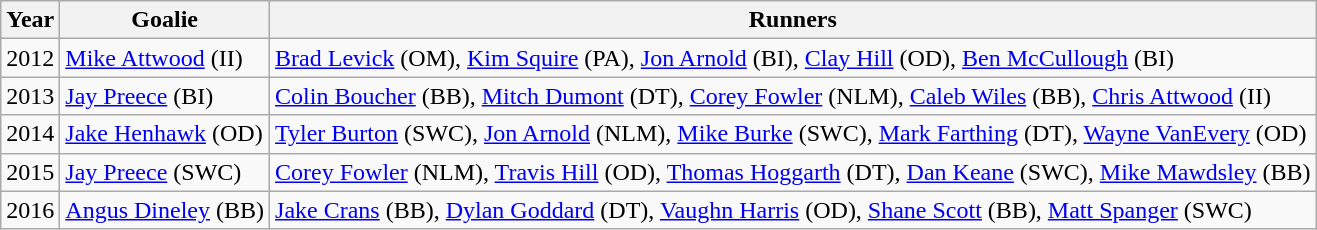<table class="wikitable" border="1">
<tr>
<th>Year</th>
<th>Goalie</th>
<th>Runners</th>
</tr>
<tr>
<td>2012</td>
<td><a href='#'>Mike Attwood</a> (II)</td>
<td><a href='#'>Brad Levick</a> (OM), <a href='#'>Kim Squire</a> (PA), <a href='#'>Jon Arnold</a> (BI), <a href='#'>Clay Hill</a> (OD), <a href='#'>Ben McCullough</a> (BI)</td>
</tr>
<tr>
<td>2013</td>
<td><a href='#'>Jay Preece</a> (BI)</td>
<td><a href='#'>Colin Boucher</a> (BB), <a href='#'>Mitch Dumont</a> (DT), <a href='#'>Corey Fowler</a> (NLM), <a href='#'>Caleb Wiles</a> (BB), <a href='#'>Chris Attwood</a> (II)</td>
</tr>
<tr>
<td>2014</td>
<td><a href='#'>Jake Henhawk</a> (OD)</td>
<td><a href='#'>Tyler Burton</a> (SWC), <a href='#'>Jon Arnold</a> (NLM), <a href='#'>Mike Burke</a> (SWC), <a href='#'>Mark Farthing</a> (DT), <a href='#'>Wayne VanEvery</a> (OD)</td>
</tr>
<tr>
<td>2015</td>
<td><a href='#'>Jay Preece</a> (SWC)</td>
<td><a href='#'>Corey Fowler</a> (NLM), <a href='#'>Travis Hill</a> (OD), <a href='#'>Thomas Hoggarth</a> (DT), <a href='#'>Dan Keane</a> (SWC), <a href='#'>Mike Mawdsley</a> (BB)</td>
</tr>
<tr>
<td>2016</td>
<td><a href='#'>Angus Dineley</a> (BB)</td>
<td><a href='#'>Jake Crans</a> (BB), <a href='#'>Dylan Goddard</a> (DT), <a href='#'>Vaughn Harris</a> (OD), <a href='#'>Shane Scott</a> (BB), <a href='#'>Matt Spanger</a> (SWC)</td>
</tr>
</table>
